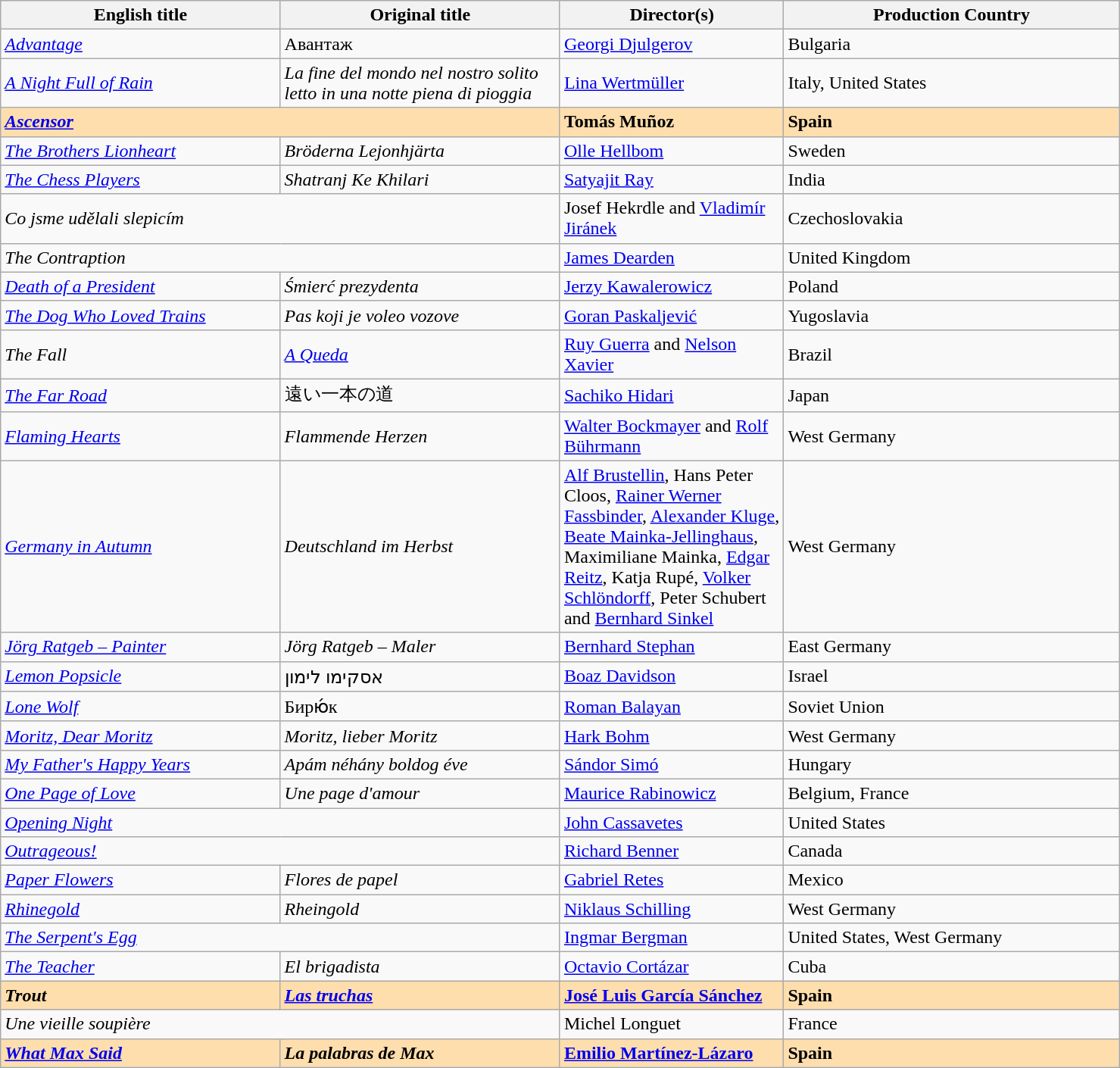<table class="wikitable" width="78%" cellpadding="5">
<tr>
<th width="25%">English title</th>
<th width="25%">Original title</th>
<th width="20%">Director(s)</th>
<th width="30%">Production Country</th>
</tr>
<tr>
<td><em><a href='#'>Advantage</a></em></td>
<td>Авантаж</td>
<td><a href='#'>Georgi Djulgerov</a></td>
<td>Bulgaria</td>
</tr>
<tr>
<td><em><a href='#'>A Night Full of Rain</a></em></td>
<td><em>La fine del mondo nel nostro solito letto in una notte piena di pioggia</em></td>
<td><a href='#'>Lina Wertmüller</a></td>
<td>Italy, United States</td>
</tr>
<tr style="background:#FFDEAD;">
<td colspan="2"><strong><em><a href='#'>Ascensor</a></em></strong></td>
<td><strong>Tomás Muñoz</strong></td>
<td><strong>Spain</strong></td>
</tr>
<tr>
<td><em><a href='#'>The Brothers Lionheart</a></em></td>
<td><em>Bröderna Lejonhjärta</em></td>
<td><a href='#'>Olle Hellbom</a></td>
<td>Sweden</td>
</tr>
<tr>
<td><em><a href='#'>The Chess Players</a></em></td>
<td><em>Shatranj Ke Khilari</em></td>
<td><a href='#'>Satyajit Ray</a></td>
<td>India</td>
</tr>
<tr>
<td colspan="2"><em>Co jsme udělali slepicím</em></td>
<td>Josef Hekrdle and <a href='#'>Vladimír Jiránek</a></td>
<td>Czechoslovakia</td>
</tr>
<tr>
<td colspan="2"><em>The Contraption</em></td>
<td><a href='#'>James Dearden</a></td>
<td>United Kingdom</td>
</tr>
<tr>
<td><em><a href='#'>Death of a President</a></em></td>
<td><em>Śmierć prezydenta</em></td>
<td><a href='#'>Jerzy Kawalerowicz</a></td>
<td>Poland</td>
</tr>
<tr>
<td><em><a href='#'>The Dog Who Loved Trains</a></em></td>
<td><em>Pas koji je voleo vozove</em></td>
<td><a href='#'>Goran Paskaljević</a></td>
<td>Yugoslavia</td>
</tr>
<tr>
<td><em>The Fall</em></td>
<td><em><a href='#'>A Queda</a></em></td>
<td><a href='#'>Ruy Guerra</a> and <a href='#'>Nelson Xavier</a></td>
<td>Brazil</td>
</tr>
<tr>
<td><em><a href='#'>The Far Road</a></em></td>
<td>遠い一本の道</td>
<td><a href='#'>Sachiko Hidari</a></td>
<td>Japan</td>
</tr>
<tr>
<td><em><a href='#'>Flaming Hearts</a></em></td>
<td><em>Flammende Herzen</em></td>
<td><a href='#'>Walter Bockmayer</a> and <a href='#'>Rolf Bührmann</a></td>
<td>West Germany</td>
</tr>
<tr>
<td><em><a href='#'>Germany in Autumn</a></em></td>
<td><em>Deutschland im Herbst</em></td>
<td><a href='#'>Alf Brustellin</a>, Hans Peter Cloos, <a href='#'>Rainer Werner Fassbinder</a>, <a href='#'>Alexander Kluge</a>, <a href='#'>Beate Mainka-Jellinghaus</a>, Maximiliane Mainka, <a href='#'>Edgar Reitz</a>, Katja Rupé, <a href='#'>Volker Schlöndorff</a>, Peter Schubert and <a href='#'>Bernhard Sinkel</a></td>
<td>West Germany</td>
</tr>
<tr>
<td><em><a href='#'>Jörg Ratgeb – Painter</a></em></td>
<td><em>Jörg Ratgeb – Maler</em></td>
<td><a href='#'>Bernhard Stephan</a></td>
<td>East Germany</td>
</tr>
<tr>
<td><em><a href='#'>Lemon Popsicle</a></em></td>
<td>אסקימו לימון</td>
<td><a href='#'>Boaz Davidson</a></td>
<td>Israel</td>
</tr>
<tr>
<td><em><a href='#'>Lone Wolf</a></em></td>
<td>Бирю́к</td>
<td><a href='#'>Roman Balayan</a></td>
<td>Soviet Union</td>
</tr>
<tr>
<td><em><a href='#'>Moritz, Dear Moritz</a></em></td>
<td><em>Moritz, lieber Moritz</em></td>
<td><a href='#'>Hark Bohm</a></td>
<td>West Germany</td>
</tr>
<tr>
<td><em><a href='#'>My Father's Happy Years</a></em></td>
<td><em>Apám néhány boldog éve</em></td>
<td><a href='#'>Sándor Simó</a></td>
<td>Hungary</td>
</tr>
<tr>
<td><em><a href='#'>One Page of Love</a></em></td>
<td><em>Une page d'amour</em></td>
<td><a href='#'>Maurice Rabinowicz</a></td>
<td>Belgium, France</td>
</tr>
<tr>
<td colspan="2"><em><a href='#'>Opening Night</a></em></td>
<td><a href='#'>John Cassavetes</a></td>
<td>United States</td>
</tr>
<tr>
<td colspan="2"><em><a href='#'>Outrageous!</a></em></td>
<td><a href='#'>Richard Benner</a></td>
<td>Canada</td>
</tr>
<tr>
<td><em><a href='#'>Paper Flowers</a></em></td>
<td><em>Flores de papel</em></td>
<td><a href='#'>Gabriel Retes</a></td>
<td>Mexico</td>
</tr>
<tr>
<td><em><a href='#'>Rhinegold</a></em></td>
<td><em>Rheingold</em></td>
<td><a href='#'>Niklaus Schilling</a></td>
<td>West Germany</td>
</tr>
<tr>
<td colspan="2"><em><a href='#'>The Serpent's Egg</a></em></td>
<td><a href='#'>Ingmar Bergman</a></td>
<td>United States, West Germany</td>
</tr>
<tr>
<td><em><a href='#'>The Teacher</a></em></td>
<td><em>El brigadista</em></td>
<td><a href='#'>Octavio Cortázar</a></td>
<td>Cuba</td>
</tr>
<tr style="background:#FFDEAD;">
<td><strong><em>Trout</em></strong></td>
<td><strong><em><a href='#'>Las truchas</a></em></strong></td>
<td><strong><a href='#'>José Luis García Sánchez</a></strong></td>
<td><strong>Spain</strong></td>
</tr>
<tr>
<td colspan="2"><em>Une vieille soupière</em></td>
<td>Michel Longuet</td>
<td>France</td>
</tr>
<tr style="background:#FFDEAD;">
<td><strong><em><a href='#'>What Max Said</a></em></strong></td>
<td><strong><em>La palabras de Max</em></strong></td>
<td><strong><a href='#'>Emilio Martínez-Lázaro</a></strong></td>
<td><strong>Spain</strong></td>
</tr>
</table>
